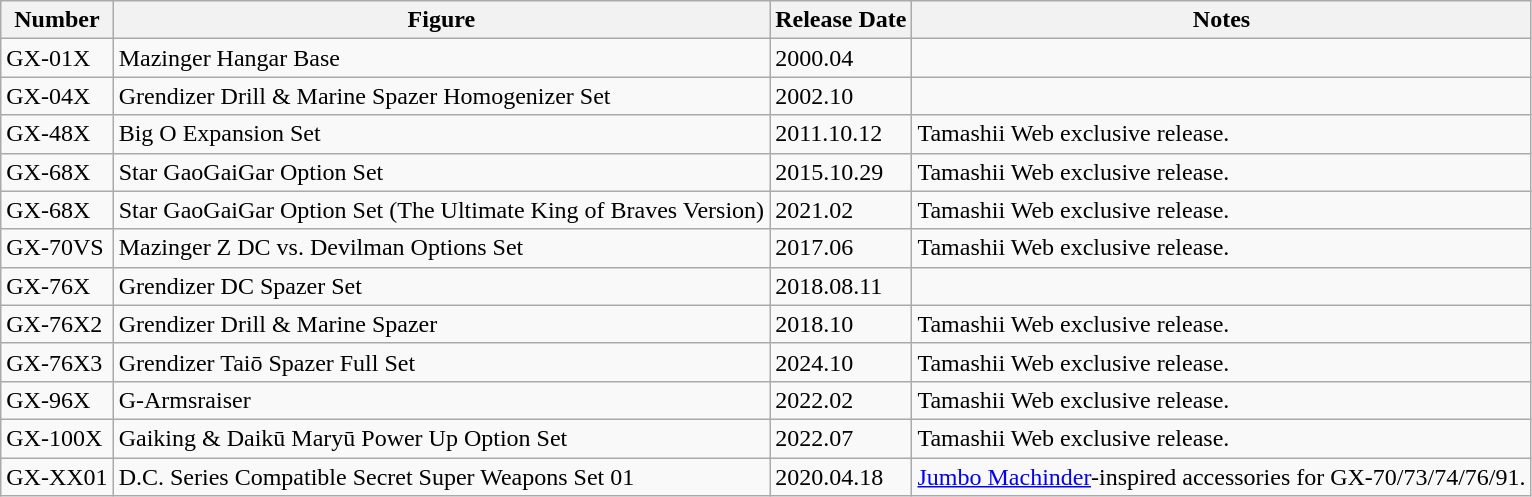<table class="wikitable sortable">
<tr>
<th>Number</th>
<th>Figure</th>
<th>Release Date</th>
<th>Notes</th>
</tr>
<tr>
<td>GX-01X</td>
<td>Mazinger Hangar Base</td>
<td>2000.04</td>
<td></td>
</tr>
<tr>
<td>GX-04X</td>
<td>Grendizer Drill & Marine Spazer Homogenizer Set</td>
<td>2002.10</td>
<td></td>
</tr>
<tr>
<td>GX-48X</td>
<td>Big O Expansion Set</td>
<td>2011.10.12</td>
<td>Tamashii Web exclusive release.</td>
</tr>
<tr>
<td>GX-68X</td>
<td>Star GaoGaiGar Option Set</td>
<td>2015.10.29</td>
<td>Tamashii Web exclusive release.</td>
</tr>
<tr>
<td>GX-68X</td>
<td>Star GaoGaiGar Option Set (The Ultimate King of Braves Version)</td>
<td>2021.02</td>
<td>Tamashii Web exclusive release.</td>
</tr>
<tr>
<td>GX-70VS</td>
<td>Mazinger Z DC vs. Devilman Options Set</td>
<td>2017.06</td>
<td>Tamashii Web exclusive release.</td>
</tr>
<tr>
<td>GX-76X</td>
<td>Grendizer DC Spazer Set</td>
<td>2018.08.11</td>
<td></td>
</tr>
<tr>
<td>GX-76X2</td>
<td>Grendizer Drill & Marine Spazer</td>
<td>2018.10</td>
<td>Tamashii Web exclusive release.</td>
</tr>
<tr>
<td>GX-76X3</td>
<td>Grendizer Taiō Spazer Full Set</td>
<td>2024.10</td>
<td>Tamashii Web exclusive release.</td>
</tr>
<tr>
<td>GX-96X</td>
<td>G-Armsraiser</td>
<td>2022.02</td>
<td>Tamashii Web exclusive release.</td>
</tr>
<tr>
<td>GX-100X</td>
<td>Gaiking & Daikū Maryū Power Up Option Set</td>
<td>2022.07</td>
<td>Tamashii Web exclusive release.</td>
</tr>
<tr>
<td>GX-XX01</td>
<td>D.C. Series Compatible Secret Super Weapons Set 01</td>
<td>2020.04.18</td>
<td><a href='#'>Jumbo Machinder</a>-inspired accessories for GX-70/73/74/76/91.</td>
</tr>
</table>
